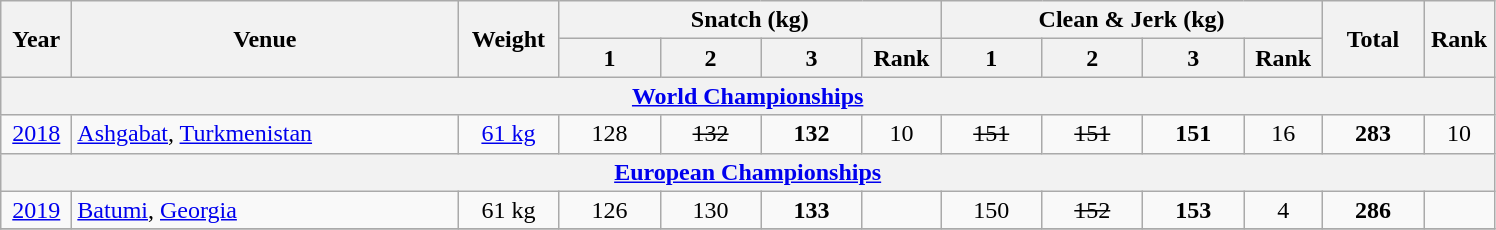<table class="wikitable" style="text-align:center;">
<tr>
<th rowspan=2 width=40>Year</th>
<th rowspan=2 width=250>Venue</th>
<th rowspan=2 width=60>Weight</th>
<th colspan=4>Snatch (kg)</th>
<th colspan=4>Clean & Jerk (kg)</th>
<th rowspan=2 width=60>Total</th>
<th rowspan=2 width=40>Rank</th>
</tr>
<tr>
<th width=60>1</th>
<th width=60>2</th>
<th width=60>3</th>
<th width=45>Rank</th>
<th width=60>1</th>
<th width=60>2</th>
<th width=60>3</th>
<th width=45>Rank</th>
</tr>
<tr>
<th colspan=13><a href='#'>World Championships</a></th>
</tr>
<tr>
<td><a href='#'>2018</a></td>
<td align=left> <a href='#'>Ashgabat</a>, <a href='#'>Turkmenistan</a></td>
<td><a href='#'>61 kg</a></td>
<td>128</td>
<td><s>132</s></td>
<td><strong>132</strong></td>
<td>10</td>
<td><s>151</s></td>
<td><s>151</s></td>
<td><strong>151</strong></td>
<td>16</td>
<td><strong>283</strong></td>
<td>10</td>
</tr>
<tr>
<th colspan=13><a href='#'>European Championships</a></th>
</tr>
<tr>
<td><a href='#'>2019</a></td>
<td align=left> <a href='#'>Batumi</a>, <a href='#'>Georgia</a></td>
<td>61 kg</td>
<td>126</td>
<td>130</td>
<td><strong>133</strong></td>
<td></td>
<td>150</td>
<td><s>152</s></td>
<td><strong>153</strong></td>
<td>4</td>
<td><strong>286</strong></td>
<td></td>
</tr>
<tr>
</tr>
</table>
